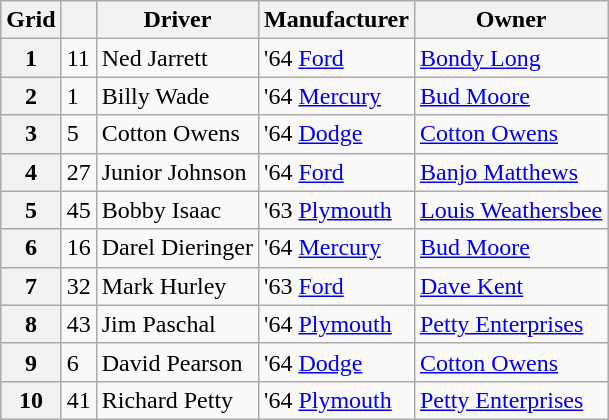<table class="wikitable">
<tr>
<th>Grid</th>
<th></th>
<th>Driver</th>
<th>Manufacturer</th>
<th>Owner</th>
</tr>
<tr>
<th>1</th>
<td>11</td>
<td>Ned Jarrett</td>
<td>'64 <a href='#'>Ford</a></td>
<td><a href='#'>Bondy Long</a></td>
</tr>
<tr>
<th>2</th>
<td>1</td>
<td>Billy Wade</td>
<td>'64 <a href='#'>Mercury</a></td>
<td><a href='#'>Bud Moore</a></td>
</tr>
<tr>
<th>3</th>
<td>5</td>
<td>Cotton Owens</td>
<td>'64 <a href='#'>Dodge</a></td>
<td><a href='#'>Cotton Owens</a></td>
</tr>
<tr>
<th>4</th>
<td>27</td>
<td>Junior Johnson</td>
<td>'64 <a href='#'>Ford</a></td>
<td><a href='#'>Banjo Matthews</a></td>
</tr>
<tr>
<th>5</th>
<td>45</td>
<td>Bobby Isaac</td>
<td>'63 <a href='#'>Plymouth</a></td>
<td><a href='#'>Louis Weathersbee</a></td>
</tr>
<tr>
<th>6</th>
<td>16</td>
<td>Darel Dieringer</td>
<td>'64 <a href='#'>Mercury</a></td>
<td><a href='#'>Bud Moore</a></td>
</tr>
<tr>
<th>7</th>
<td>32</td>
<td>Mark Hurley</td>
<td>'63 <a href='#'>Ford</a></td>
<td><a href='#'>Dave Kent</a></td>
</tr>
<tr>
<th>8</th>
<td>43</td>
<td>Jim Paschal</td>
<td>'64 <a href='#'>Plymouth</a></td>
<td><a href='#'>Petty Enterprises</a></td>
</tr>
<tr>
<th>9</th>
<td>6</td>
<td>David Pearson</td>
<td>'64 <a href='#'>Dodge</a></td>
<td><a href='#'>Cotton Owens</a></td>
</tr>
<tr>
<th>10</th>
<td>41</td>
<td>Richard Petty</td>
<td>'64 <a href='#'>Plymouth</a></td>
<td><a href='#'>Petty Enterprises</a></td>
</tr>
</table>
